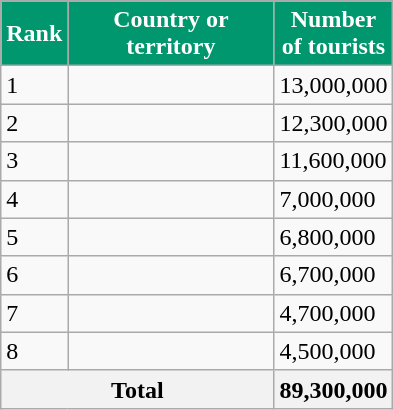<table class="wikitable">
<tr>
</tr>
<tr style="color:white;">
<th style="width:5px; background:#00966E;">Rank</th>
<th style="width:130px; background:#00966E;">Country or territory</th>
<th style="width:50px; background:#00966E;">Number of tourists</th>
</tr>
<tr>
<td>1</td>
<td></td>
<td>13,000,000</td>
</tr>
<tr>
<td>2</td>
<td></td>
<td>12,300,000</td>
</tr>
<tr>
<td>3</td>
<td><br></td>
<td>11,600,000</td>
</tr>
<tr>
<td>4</td>
<td></td>
<td>7,000,000</td>
</tr>
<tr>
<td>5</td>
<td></td>
<td>6,800,000</td>
</tr>
<tr>
<td>6</td>
<td></td>
<td>6,700,000</td>
</tr>
<tr>
<td>7</td>
<td></td>
<td>4,700,000</td>
</tr>
<tr>
<td>8</td>
<td></td>
<td>4,500,000</td>
</tr>
<tr>
<th colspan=2>Total</th>
<th>89,300,000</th>
</tr>
</table>
